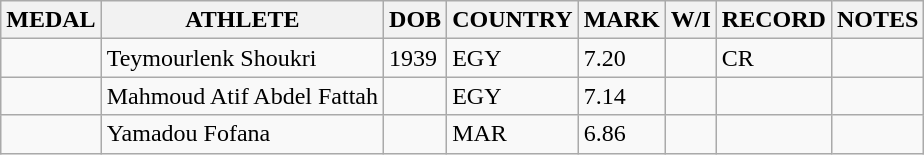<table class="wikitable">
<tr>
<th>MEDAL</th>
<th>ATHLETE</th>
<th>DOB</th>
<th>COUNTRY</th>
<th>MARK</th>
<th>W/I</th>
<th>RECORD</th>
<th>NOTES</th>
</tr>
<tr>
<td></td>
<td>Teymourlenk Shoukri</td>
<td>1939</td>
<td>EGY</td>
<td>7.20</td>
<td></td>
<td>CR</td>
<td></td>
</tr>
<tr>
<td></td>
<td>Mahmoud Atif Abdel Fattah</td>
<td></td>
<td>EGY</td>
<td>7.14</td>
<td></td>
<td></td>
<td></td>
</tr>
<tr>
<td></td>
<td>Yamadou Fofana</td>
<td></td>
<td>MAR</td>
<td>6.86</td>
<td></td>
<td></td>
<td></td>
</tr>
</table>
